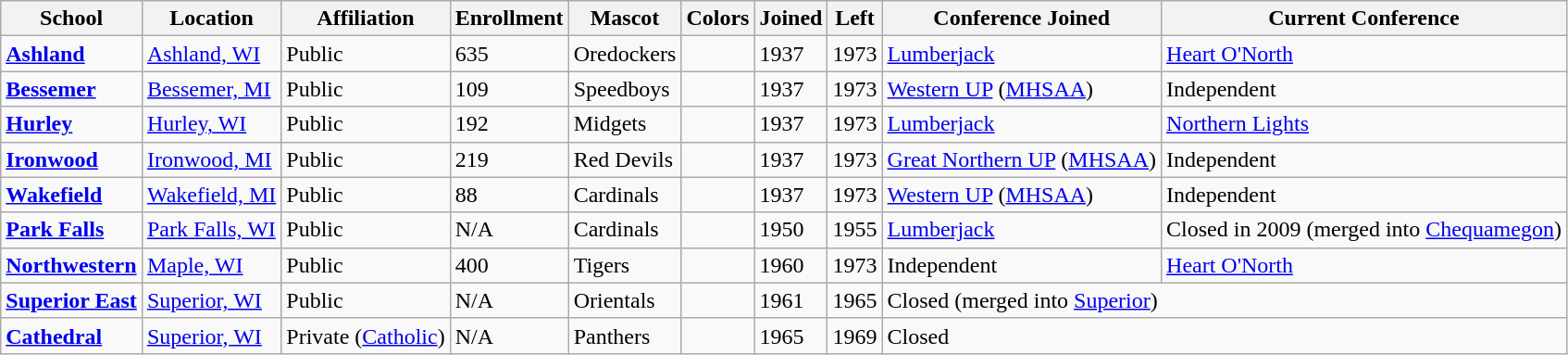<table class="wikitable sortable">
<tr>
<th>School</th>
<th>Location</th>
<th>Affiliation</th>
<th>Enrollment</th>
<th>Mascot</th>
<th>Colors</th>
<th>Joined</th>
<th>Left</th>
<th>Conference Joined</th>
<th>Current Conference</th>
</tr>
<tr>
<td><a href='#'><strong>Ashland</strong></a></td>
<td><a href='#'>Ashland, WI</a></td>
<td>Public</td>
<td>635</td>
<td>Oredockers</td>
<td> </td>
<td>1937</td>
<td>1973</td>
<td><a href='#'>Lumberjack</a></td>
<td><a href='#'>Heart O'North</a></td>
</tr>
<tr>
<td><strong><a href='#'>Bessemer</a></strong></td>
<td><a href='#'>Bessemer, MI</a></td>
<td>Public</td>
<td>109</td>
<td>Speedboys</td>
<td> </td>
<td>1937</td>
<td>1973</td>
<td><a href='#'>Western UP</a> (<a href='#'>MHSAA</a>)</td>
<td>Independent</td>
</tr>
<tr>
<td><strong><a href='#'>Hurley</a></strong></td>
<td><a href='#'>Hurley, WI</a></td>
<td>Public</td>
<td>192</td>
<td>Midgets</td>
<td> </td>
<td>1937</td>
<td>1973</td>
<td><a href='#'>Lumberjack</a></td>
<td><a href='#'>Northern Lights</a></td>
</tr>
<tr>
<td><strong><a href='#'>Ironwood</a></strong></td>
<td><a href='#'>Ironwood, MI</a></td>
<td>Public</td>
<td>219</td>
<td>Red Devils</td>
<td> </td>
<td>1937</td>
<td>1973</td>
<td><a href='#'>Great Northern UP</a> (<a href='#'>MHSAA</a>)</td>
<td>Independent</td>
</tr>
<tr>
<td><a href='#'><strong>Wakefield</strong></a></td>
<td><a href='#'>Wakefield, MI</a></td>
<td>Public</td>
<td>88</td>
<td>Cardinals</td>
<td> </td>
<td>1937</td>
<td>1973</td>
<td><a href='#'>Western UP</a> (<a href='#'>MHSAA</a>)</td>
<td>Independent</td>
</tr>
<tr>
<td><a href='#'><strong>Park Falls</strong></a></td>
<td><a href='#'>Park Falls, WI</a></td>
<td>Public</td>
<td>N/A</td>
<td>Cardinals</td>
<td> </td>
<td>1950</td>
<td>1955</td>
<td><a href='#'>Lumberjack</a></td>
<td>Closed in 2009 (merged into <a href='#'>Chequamegon</a>)</td>
</tr>
<tr>
<td><a href='#'><strong>Northwestern</strong></a></td>
<td><a href='#'>Maple, WI</a></td>
<td>Public</td>
<td>400</td>
<td>Tigers</td>
<td> </td>
<td>1960</td>
<td>1973</td>
<td>Independent</td>
<td><a href='#'>Heart O'North</a></td>
</tr>
<tr>
<td><a href='#'><strong>Superior East</strong></a></td>
<td><a href='#'>Superior, WI</a></td>
<td>Public</td>
<td>N/A</td>
<td>Orientals</td>
<td> </td>
<td>1961</td>
<td>1965</td>
<td colspan="2">Closed (merged into <a href='#'>Superior</a>)</td>
</tr>
<tr>
<td><a href='#'><strong>Cathedral</strong></a></td>
<td><a href='#'>Superior, WI</a></td>
<td>Private (<a href='#'>Catholic</a>)</td>
<td>N/A</td>
<td>Panthers</td>
<td> </td>
<td>1965</td>
<td>1969</td>
<td colspan="2">Closed</td>
</tr>
</table>
